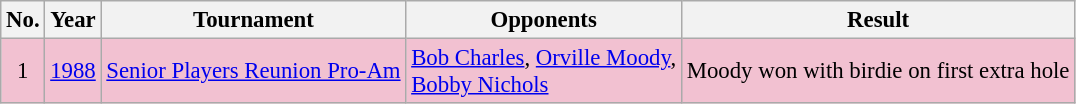<table class="wikitable" style="font-size:95%;">
<tr>
<th>No.</th>
<th>Year</th>
<th>Tournament</th>
<th>Opponents</th>
<th>Result</th>
</tr>
<tr style="background:#F2C1D1;">
<td align=center>1</td>
<td><a href='#'>1988</a></td>
<td><a href='#'>Senior Players Reunion Pro-Am</a></td>
<td> <a href='#'>Bob Charles</a>,  <a href='#'>Orville Moody</a>,<br> <a href='#'>Bobby Nichols</a></td>
<td>Moody won with birdie on first extra hole</td>
</tr>
</table>
